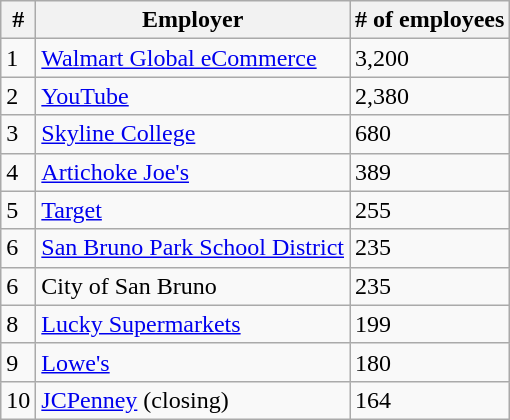<table class="wikitable">
<tr>
<th>#</th>
<th>Employer</th>
<th># of employees</th>
</tr>
<tr>
<td>1</td>
<td><a href='#'>Walmart Global eCommerce</a></td>
<td>3,200</td>
</tr>
<tr>
<td>2</td>
<td><a href='#'>YouTube</a></td>
<td>2,380</td>
</tr>
<tr>
<td>3</td>
<td><a href='#'>Skyline College</a></td>
<td>680</td>
</tr>
<tr>
<td>4</td>
<td><a href='#'>Artichoke Joe's</a></td>
<td>389</td>
</tr>
<tr>
<td>5</td>
<td><a href='#'>Target</a></td>
<td>255</td>
</tr>
<tr>
<td>6</td>
<td><a href='#'>San Bruno Park School District</a></td>
<td>235</td>
</tr>
<tr>
<td>6</td>
<td>City of San Bruno</td>
<td>235</td>
</tr>
<tr>
<td>8</td>
<td><a href='#'>Lucky Supermarkets</a></td>
<td>199</td>
</tr>
<tr>
<td>9</td>
<td><a href='#'>Lowe's</a></td>
<td>180</td>
</tr>
<tr>
<td>10</td>
<td><a href='#'>JCPenney</a> (closing) </td>
<td>164</td>
</tr>
</table>
